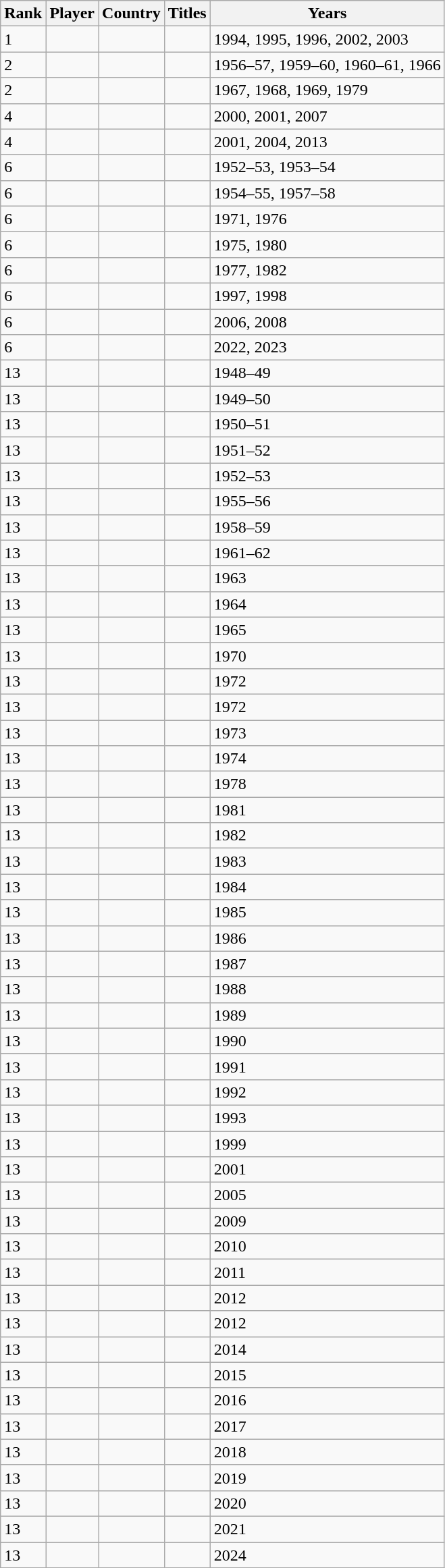<table class="wikitable sortable">
<tr>
<th>Rank</th>
<th>Player</th>
<th>Country</th>
<th>Titles</th>
<th>Years</th>
</tr>
<tr>
<td>1</td>
<td></td>
<td></td>
<td></td>
<td>1994, 1995, 1996, 2002, 2003</td>
</tr>
<tr>
<td>2</td>
<td></td>
<td></td>
<td></td>
<td>1956–57, 1959–60, 1960–61, 1966</td>
</tr>
<tr>
<td>2</td>
<td></td>
<td></td>
<td></td>
<td>1967, 1968, 1969, 1979</td>
</tr>
<tr>
<td>4</td>
<td></td>
<td></td>
<td></td>
<td>2000, 2001, 2007</td>
</tr>
<tr>
<td>4</td>
<td></td>
<td></td>
<td></td>
<td>2001, 2004, 2013</td>
</tr>
<tr>
<td>6</td>
<td></td>
<td></td>
<td></td>
<td>1952–53, 1953–54</td>
</tr>
<tr>
<td>6</td>
<td></td>
<td></td>
<td></td>
<td>1954–55, 1957–58</td>
</tr>
<tr>
<td>6</td>
<td></td>
<td></td>
<td></td>
<td>1971, 1976</td>
</tr>
<tr>
<td>6</td>
<td></td>
<td></td>
<td></td>
<td>1975, 1980</td>
</tr>
<tr>
<td>6</td>
<td></td>
<td></td>
<td></td>
<td>1977, 1982</td>
</tr>
<tr>
<td>6</td>
<td></td>
<td></td>
<td></td>
<td>1997, 1998</td>
</tr>
<tr>
<td>6</td>
<td></td>
<td></td>
<td></td>
<td>2006, 2008</td>
</tr>
<tr>
<td>6</td>
<td></td>
<td></td>
<td></td>
<td>2022, 2023</td>
</tr>
<tr>
<td>13</td>
<td></td>
<td></td>
<td></td>
<td>1948–49</td>
</tr>
<tr>
<td>13</td>
<td></td>
<td></td>
<td></td>
<td>1949–50</td>
</tr>
<tr>
<td>13</td>
<td></td>
<td></td>
<td></td>
<td>1950–51</td>
</tr>
<tr>
<td>13</td>
<td></td>
<td></td>
<td></td>
<td>1951–52</td>
</tr>
<tr>
<td>13</td>
<td></td>
<td></td>
<td></td>
<td>1952–53</td>
</tr>
<tr>
<td>13</td>
<td></td>
<td></td>
<td></td>
<td>1955–56</td>
</tr>
<tr>
<td>13</td>
<td></td>
<td></td>
<td></td>
<td>1958–59</td>
</tr>
<tr>
<td>13</td>
<td></td>
<td></td>
<td></td>
<td>1961–62</td>
</tr>
<tr>
<td>13</td>
<td></td>
<td></td>
<td></td>
<td>1963</td>
</tr>
<tr>
<td>13</td>
<td></td>
<td></td>
<td></td>
<td>1964</td>
</tr>
<tr>
<td>13</td>
<td></td>
<td></td>
<td></td>
<td>1965</td>
</tr>
<tr>
<td>13</td>
<td></td>
<td></td>
<td></td>
<td>1970</td>
</tr>
<tr>
<td>13</td>
<td></td>
<td></td>
<td></td>
<td>1972</td>
</tr>
<tr>
<td>13</td>
<td></td>
<td></td>
<td></td>
<td>1972</td>
</tr>
<tr>
<td>13</td>
<td></td>
<td></td>
<td></td>
<td>1973</td>
</tr>
<tr>
<td>13</td>
<td></td>
<td></td>
<td></td>
<td>1974</td>
</tr>
<tr>
<td>13</td>
<td></td>
<td></td>
<td></td>
<td>1978</td>
</tr>
<tr>
<td>13</td>
<td></td>
<td></td>
<td></td>
<td>1981</td>
</tr>
<tr>
<td>13</td>
<td></td>
<td></td>
<td></td>
<td>1982</td>
</tr>
<tr>
<td>13</td>
<td></td>
<td></td>
<td></td>
<td>1983</td>
</tr>
<tr>
<td>13</td>
<td></td>
<td></td>
<td></td>
<td>1984</td>
</tr>
<tr>
<td>13</td>
<td></td>
<td></td>
<td></td>
<td>1985</td>
</tr>
<tr>
<td>13</td>
<td></td>
<td></td>
<td></td>
<td>1986</td>
</tr>
<tr>
<td>13</td>
<td></td>
<td></td>
<td></td>
<td>1987</td>
</tr>
<tr>
<td>13</td>
<td></td>
<td></td>
<td></td>
<td>1988</td>
</tr>
<tr>
<td>13</td>
<td></td>
<td></td>
<td></td>
<td>1989</td>
</tr>
<tr>
<td>13</td>
<td></td>
<td></td>
<td></td>
<td>1990</td>
</tr>
<tr>
<td>13</td>
<td></td>
<td></td>
<td></td>
<td>1991</td>
</tr>
<tr>
<td>13</td>
<td></td>
<td></td>
<td></td>
<td>1992</td>
</tr>
<tr>
<td>13</td>
<td></td>
<td></td>
<td></td>
<td>1993</td>
</tr>
<tr>
<td>13</td>
<td></td>
<td></td>
<td></td>
<td>1999</td>
</tr>
<tr>
<td>13</td>
<td></td>
<td></td>
<td></td>
<td>2001</td>
</tr>
<tr>
<td>13</td>
<td></td>
<td></td>
<td></td>
<td>2005</td>
</tr>
<tr>
<td>13</td>
<td></td>
<td></td>
<td></td>
<td>2009</td>
</tr>
<tr>
<td>13</td>
<td></td>
<td></td>
<td></td>
<td>2010</td>
</tr>
<tr>
<td>13</td>
<td></td>
<td></td>
<td></td>
<td>2011</td>
</tr>
<tr>
<td>13</td>
<td></td>
<td></td>
<td></td>
<td>2012</td>
</tr>
<tr>
<td>13</td>
<td></td>
<td></td>
<td></td>
<td>2012</td>
</tr>
<tr>
<td>13</td>
<td></td>
<td></td>
<td></td>
<td>2014</td>
</tr>
<tr>
<td>13</td>
<td></td>
<td></td>
<td></td>
<td>2015</td>
</tr>
<tr>
<td>13</td>
<td></td>
<td></td>
<td></td>
<td>2016</td>
</tr>
<tr>
<td>13</td>
<td></td>
<td></td>
<td></td>
<td>2017</td>
</tr>
<tr>
<td>13</td>
<td></td>
<td></td>
<td></td>
<td>2018</td>
</tr>
<tr>
<td>13</td>
<td></td>
<td></td>
<td></td>
<td>2019</td>
</tr>
<tr>
<td>13</td>
<td></td>
<td></td>
<td></td>
<td>2020</td>
</tr>
<tr>
<td>13</td>
<td></td>
<td></td>
<td></td>
<td>2021</td>
</tr>
<tr>
<td>13</td>
<td></td>
<td></td>
<td></td>
<td>2024</td>
</tr>
</table>
